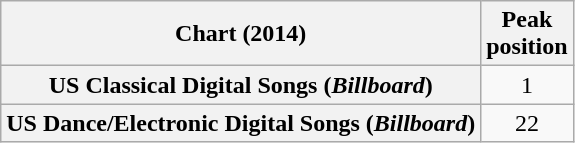<table class="wikitable sortable plainrowheaders" style="text-align:center">
<tr>
<th scope="col">Chart (2014)</th>
<th scope="col">Peak<br>position</th>
</tr>
<tr>
<th scope="row">US Classical Digital Songs (<em>Billboard</em>)</th>
<td>1</td>
</tr>
<tr>
<th scope="row">US Dance/Electronic Digital Songs (<em>Billboard</em>)</th>
<td>22</td>
</tr>
</table>
